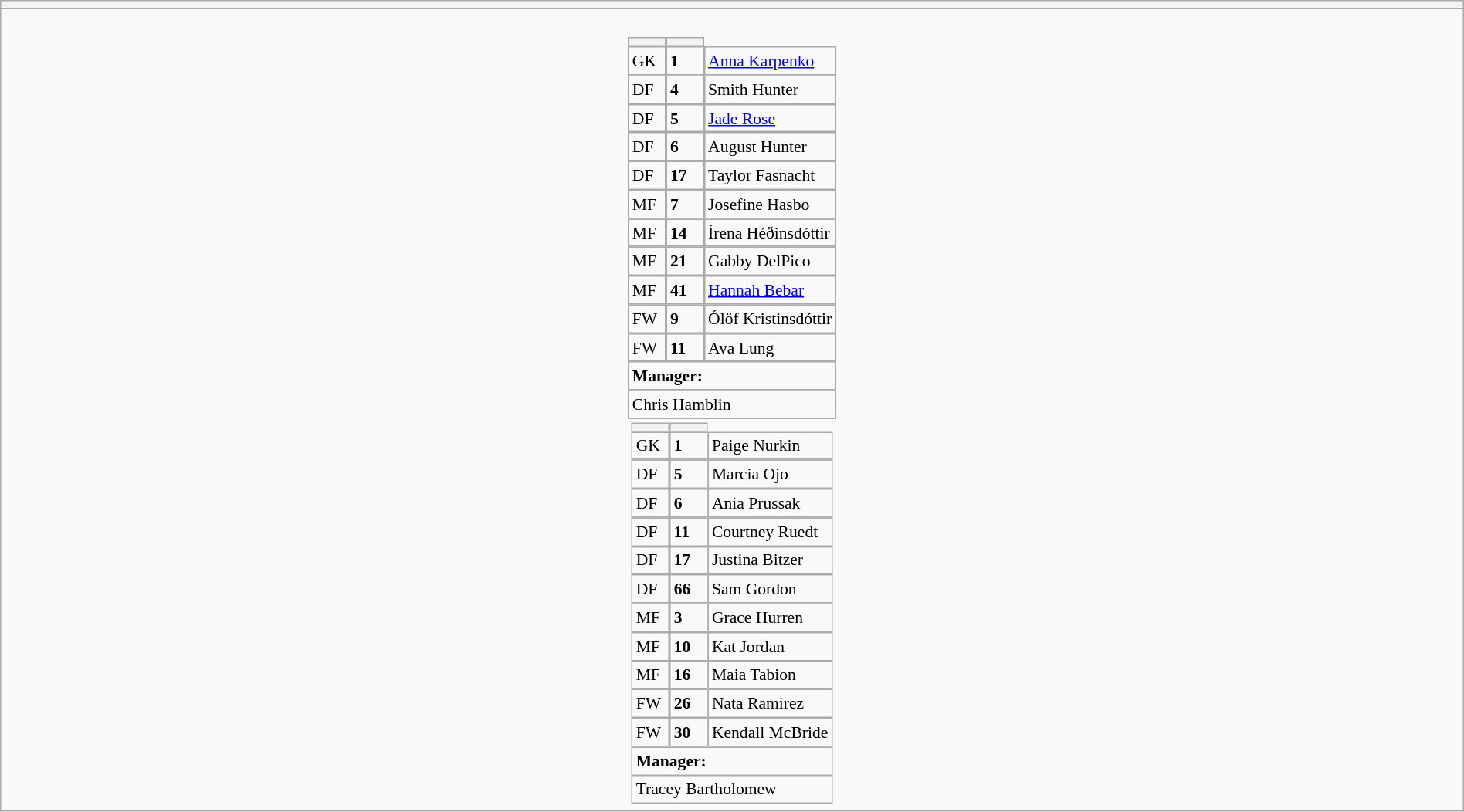<table style="width:100%" class="wikitable collapsible collapsed">
<tr>
<th></th>
</tr>
<tr>
<td><br>






<table style="font-size:90%; margin:0.2em auto;" cellspacing="0" cellpadding="0">
<tr>
<th width="25"></th>
<th width="25"></th>
</tr>
<tr>
<td>GK</td>
<td><strong>1</strong></td>
<td> <a href='#'>Anna Karpenko</a></td>
</tr>
<tr>
<td>DF</td>
<td><strong>4</strong></td>
<td> Smith Hunter</td>
</tr>
<tr>
<td>DF</td>
<td><strong>5</strong></td>
<td> <a href='#'>Jade Rose</a></td>
</tr>
<tr>
<td>DF</td>
<td><strong>6</strong></td>
<td> August Hunter</td>
</tr>
<tr>
<td>DF</td>
<td><strong>17</strong></td>
<td> Taylor Fasnacht</td>
</tr>
<tr>
<td>MF</td>
<td><strong>7</strong></td>
<td> Josefine Hasbo</td>
</tr>
<tr>
<td>MF</td>
<td><strong>14</strong></td>
<td> Írena Héðinsdóttir</td>
</tr>
<tr>
<td>MF</td>
<td><strong>21</strong></td>
<td> Gabby DelPico</td>
</tr>
<tr>
<td>MF</td>
<td><strong>41</strong></td>
<td> <a href='#'>Hannah Bebar</a></td>
</tr>
<tr>
<td>FW</td>
<td><strong>9 </strong></td>
<td> Ólöf Kristinsdóttir</td>
</tr>
<tr>
<td>FW</td>
<td><strong>11</strong></td>
<td> Ava Lung</td>
</tr>
<tr>
</tr>
<tr>
<td colspan=3><strong>Manager:</strong></td>
</tr>
<tr>
<td colspan=4> Chris Hamblin</td>
</tr>
</table>
<table cellspacing="0" cellpadding="0" style="font-size:90%; margin:0.2em auto;">
<tr>
<th width="25"></th>
<th width="25"></th>
</tr>
<tr>
<td>GK</td>
<td><strong>1</strong></td>
<td> Paige Nurkin</td>
</tr>
<tr>
<td>DF</td>
<td><strong>5</strong></td>
<td> Marcia Ojo</td>
</tr>
<tr>
<td>DF</td>
<td><strong>6</strong></td>
<td> Ania Prussak</td>
</tr>
<tr>
<td>DF</td>
<td><strong>11</strong></td>
<td> Courtney Ruedt</td>
</tr>
<tr>
<td>DF</td>
<td><strong>17</strong></td>
<td> Justina Bitzer</td>
</tr>
<tr>
<td>DF</td>
<td><strong>66</strong></td>
<td> Sam Gordon</td>
</tr>
<tr>
<td>MF</td>
<td><strong>3</strong></td>
<td> Grace Hurren</td>
</tr>
<tr>
<td>MF</td>
<td><strong>10</strong></td>
<td> Kat Jordan</td>
</tr>
<tr>
<td>MF</td>
<td><strong>16</strong></td>
<td> Maia Tabion</td>
</tr>
<tr>
<td>FW</td>
<td><strong>26</strong></td>
<td> Nata Ramirez</td>
</tr>
<tr>
<td>FW</td>
<td><strong>30 </strong></td>
<td> Kendall McBride</td>
</tr>
<tr>
</tr>
<tr>
<td colspan=3><strong>Manager:</strong></td>
</tr>
<tr>
<td colspan=4> Tracey Bartholomew</td>
</tr>
</table>
</td>
</tr>
</table>
